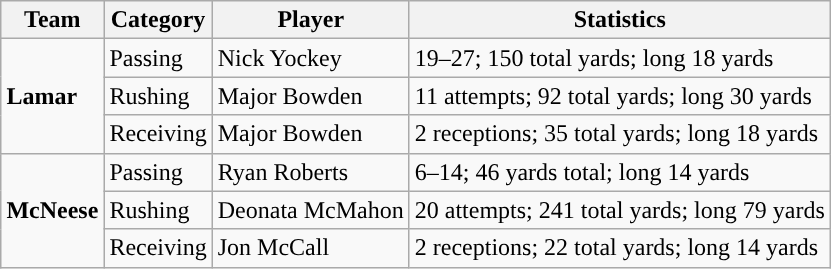<table class="wikitable" style="float: right;">
<tr>
<th>Team</th>
<th>Category</th>
<th>Player</th>
<th>Statistics</th>
</tr>
<tr>
<td rowspan=3><strong>Lamar</strong></td>
<td>Passing</td>
<td>Nick Yockey</td>
<td>19–27; 150 total yards; long 18 yards</td>
</tr>
<tr>
<td>Rushing</td>
<td>Major Bowden</td>
<td>11 attempts; 92 total yards; long 30 yards</td>
</tr>
<tr>
<td>Receiving</td>
<td>Major Bowden</td>
<td>2 receptions; 35 total yards; long 18 yards</td>
</tr>
<tr>
<td rowspan=3><strong>McNeese</strong></td>
<td>Passing</td>
<td>Ryan Roberts</td>
<td>6–14; 46 yards total; long 14 yards</td>
</tr>
<tr>
<td>Rushing</td>
<td>Deonata McMahon</td>
<td>20 attempts; 241 total yards; long 79 yards</td>
</tr>
<tr>
<td>Receiving</td>
<td>Jon McCall</td>
<td>2 receptions; 22 total yards; long 14 yards</td>
</tr>
</table>
